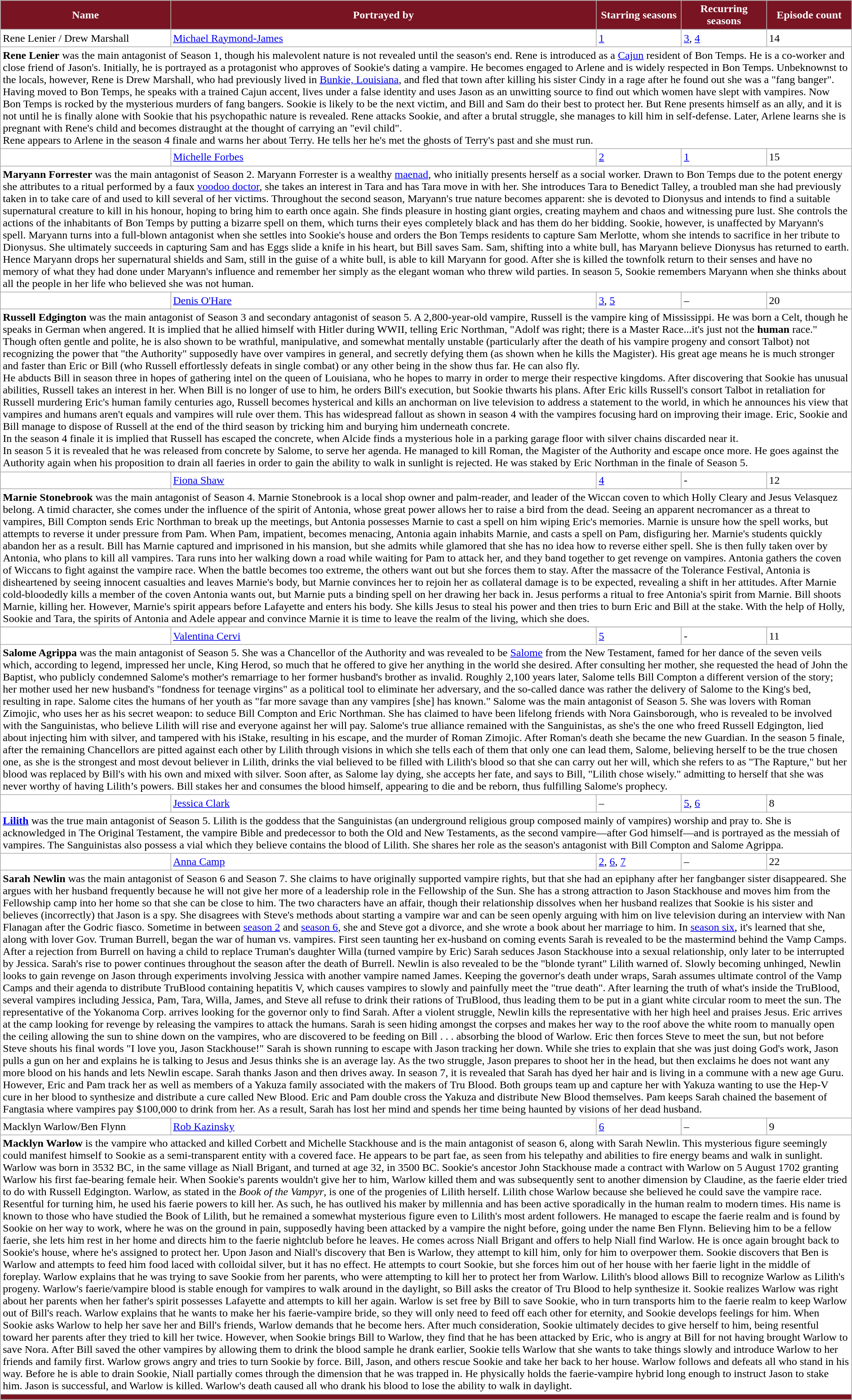<table class="wikitable" style="width:100%; margin-right:auto; background: #FFFFFF;">
<tr style="color:white">
<th style="background-color:#791422; width:20%">Name</th>
<th style="background-color:#791422; width:50%">Portrayed by</th>
<th style="background-color:#791422; width:10%">Starring seasons</th>
<th style="background-color:#791422; width:10%">Recurring seasons</th>
<th style="background-color:#791422; width:10%">Episode count</th>
</tr>
<tr>
<td>Rene Lenier / Drew Marshall</td>
<td><a href='#'>Michael Raymond-James</a></td>
<td><a href='#'>1</a></td>
<td><a href='#'>3</a>, <a href='#'>4</a></td>
<td>14</td>
</tr>
<tr>
<td colspan="5"><strong>Rene Lenier</strong> was the main antagonist of Season 1, though his malevolent nature is not revealed until the season's end. Rene is introduced as a <a href='#'>Cajun</a> resident of Bon Temps. He is a co-worker and close friend of Jason's. Initially, he is portrayed as a protagonist who approves of Sookie's dating a vampire. He becomes engaged to Arlene and is widely respected in Bon Temps. Unbeknownst to the locals, however, Rene is Drew Marshall, who had previously lived in <a href='#'>Bunkie, Louisiana</a>, and fled that town after killing his sister Cindy in a rage after he found out she was a "fang banger". Having moved to Bon Temps, he speaks with a trained Cajun accent, lives under a false identity and uses Jason as an unwitting source to find out which women have slept with vampires. Now Bon Temps is rocked by the mysterious murders of fang bangers. Sookie is likely to be the next victim, and Bill and Sam do their best to protect her. But Rene presents himself as an ally, and it is not until he is finally alone with Sookie that his psychopathic nature is revealed. Rene attacks Sookie, and after a brutal struggle, she manages to kill him in self-defense. Later, Arlene learns she is pregnant with Rene's child and becomes distraught at the thought of carrying an "evil child".<br>Rene appears to Arlene in the season 4 finale and warns her about Terry. He tells her he's met the ghosts of Terry's past and she must run.</td>
</tr>
<tr>
<td></td>
<td><a href='#'>Michelle Forbes</a></td>
<td><a href='#'>2</a></td>
<td><a href='#'>1</a></td>
<td>15</td>
</tr>
<tr>
<td colspan="5"><strong>Maryann Forrester</strong> was the main antagonist of Season 2. Maryann Forrester is a wealthy <a href='#'>maenad</a>, who initially presents herself as a social worker. Drawn to Bon Temps due to the potent energy she attributes to a ritual performed by a faux <a href='#'>voodoo doctor</a>, she takes an interest in Tara and has Tara move in with her. She introduces Tara to Benedict Talley, a troubled man she had previously taken in to take care of and used to kill several of her victims. Throughout the second season, Maryann's true nature becomes apparent: she is devoted to Dionysus and intends to find a suitable supernatural creature to kill in his honour, hoping to bring him to earth once again. She finds pleasure in hosting giant orgies, creating mayhem and chaos and witnessing pure lust. She controls the actions of the inhabitants of Bon Temps by putting a bizarre spell on them, which turns their eyes completely black and has them do her bidding. Sookie, however, is unaffected by Maryann's spell. Maryann turns into a full-blown antagonist when she settles into Sookie's house and orders the Bon Temps residents to capture Sam Merlotte, whom she intends to sacrifice in her tribute to Dionysus. She ultimately succeeds in capturing Sam and has Eggs slide a knife in his heart, but Bill saves Sam. Sam, shifting into a white bull, has Maryann believe Dionysus has returned to earth. Hence Maryann drops her supernatural shields and Sam, still in the guise of a white bull, is able to kill Maryann for good. After she is killed the townfolk return to their senses and have no memory of what they had done under Maryann's influence and remember her simply as the elegant woman who threw wild parties. In season 5, Sookie remembers Maryann when she thinks about all the people in her life who believed she was not human.</td>
</tr>
<tr>
<td></td>
<td><a href='#'>Denis O'Hare</a></td>
<td><a href='#'>3</a>, <a href='#'>5</a></td>
<td>–</td>
<td>20</td>
</tr>
<tr>
<td colspan="5"><strong>Russell Edgington</strong> was the main antagonist of Season 3 and secondary antagonist of season 5. A 2,800-year-old vampire, Russell is the vampire king of Mississippi. He was born a Celt, though he speaks in German when angered. It is implied that he allied himself with Hitler during WWII, telling Eric Northman, "Adolf was right; there is a Master Race...it's just not the <strong>human</strong> race." Though often gentle and polite, he is also shown to be wrathful, manipulative, and somewhat mentally unstable (particularly after the death of his vampire progeny and consort Talbot) not recognizing the power that "the Authority" supposedly have over vampires in general, and secretly defying them (as shown when he kills the Magister). His great age means he is much stronger and faster than Eric or Bill (who Russell effortlessly defeats in single combat) or any other being in the show thus far. He can also fly.<br>He abducts Bill in season three in hopes of gathering intel on the queen of Louisiana, who he hopes to marry in order to merge their respective kingdoms. After discovering that Sookie has unusual abilities, Russell takes an interest in her. When Bill is no longer of use to him, he orders Bill's execution, but Sookie thwarts his plans. After Eric kills Russell's consort Talbot in retaliation for Russell murdering Eric's human family centuries ago, Russell becomes hysterical and kills an anchorman on live television to address a statement to the world, in which he announces his view that vampires and humans aren't equals and vampires will rule over them. This has widespread fallout as shown in season 4 with the vampires focusing hard on improving their image. Eric, Sookie and Bill manage to dispose of Russell at the end of the third season by tricking him and burying him underneath concrete.<br>In the season 4 finale it is implied that Russell has escaped the concrete, when Alcide finds a mysterious hole in a parking garage floor with silver chains discarded near it.<br>In season 5 it is revealed that he was released from concrete by Salome, to serve her agenda. He managed to kill Roman, the Magister of the Authority and escape once more. He goes against the Authority again when his proposition to drain all faeries in order to gain the ability to walk in sunlight is rejected. He was staked by Eric Northman in the finale of Season 5.</td>
</tr>
<tr>
<td></td>
<td><a href='#'>Fiona Shaw</a></td>
<td><a href='#'>4</a></td>
<td>-</td>
<td>12</td>
</tr>
<tr>
<td colspan="5"><strong>Marnie Stonebrook</strong> was the main antagonist of Season 4. Marnie Stonebrook is a local shop owner and palm-reader, and leader of the Wiccan coven to which Holly Cleary and Jesus Velasquez belong. A timid character, she comes under the influence of the spirit of Antonia, whose great power allows her to raise a bird from the dead. Seeing an apparent necromancer as a threat to vampires, Bill Compton sends Eric Northman to break up the meetings, but Antonia possesses Marnie to cast a spell on him wiping Eric's memories. Marnie is unsure how the spell works, but attempts to reverse it under pressure from Pam. When Pam, impatient, becomes menacing, Antonia again inhabits Marnie, and casts a spell on Pam, disfiguring her. Marnie's students quickly abandon her as a result. Bill has Marnie captured and imprisoned in his mansion, but she admits while glamored that she has no idea how to reverse either spell. She is then fully taken over by Antonia, who plans to kill all vampires. Tara runs into her walking down a road while waiting for Pam to attack her, and they band together to get revenge on vampires. Antonia gathers the coven of Wiccans to fight against the vampire race. When the battle becomes too extreme, the others want out but she forces them to stay. After the massacre of the Tolerance Festival, Antonia is disheartened by seeing innocent casualties and leaves Marnie's body, but Marnie convinces her to rejoin her as collateral damage is to be expected, revealing a shift in her attitudes. After Marnie cold-bloodedly kills a member of the coven Antonia wants out, but Marnie puts a binding spell on her drawing her back in. Jesus performs a ritual to free Antonia's spirit from Marnie. Bill shoots Marnie, killing her. However, Marnie's spirit appears before Lafayette and enters his body. She kills Jesus to steal his power and then tries to burn Eric and Bill at the stake. With the help of Holly, Sookie and Tara, the spirits of Antonia and Adele appear and convince Marnie it is time to leave the realm of the living, which she does.</td>
</tr>
<tr>
</tr>
<tr>
<td></td>
<td><a href='#'>Valentina Cervi</a></td>
<td><a href='#'>5</a></td>
<td>-</td>
<td>11</td>
</tr>
<tr>
<td colspan="5"><strong>Salome Agrippa</strong> was the main antagonist of Season 5. She was a Chancellor of the Authority and was revealed to be <a href='#'>Salome</a> from the New Testament, famed for her dance of the seven veils which, according to legend, impressed her uncle, King Herod, so much that he offered to give her anything in the world she desired. After consulting her mother, she requested the head of John the Baptist, who publicly condemned Salome's mother's remarriage to her former husband's brother as invalid.  Roughly 2,100 years later, Salome tells Bill Compton a different version of the story; her mother used her new husband's "fondness for teenage virgins" as a political tool to eliminate her adversary, and the so-called dance was rather the delivery of Salome to the King's bed, resulting in rape.  Salome cites the humans of her youth as "far more savage than any vampires [she] has known."  Salome was the main antagonist of Season 5. She was lovers with Roman Zimojic, who uses her as his secret weapon: to seduce Bill Compton and Eric Northman. She has claimed to have been lifelong friends with Nora Gainsborough, who is revealed to be involved with the Sanguinistas, who believe Lilith will rise and everyone against her will pay. Salome's true alliance remained with the Sanguinistas, as she's the one who freed Russell Edgington, lied about injecting him with silver, and tampered with his iStake, resulting in his escape, and the murder of Roman Zimojic.  After Roman's death she became the new Guardian.  In the season 5 finale, after the remaining Chancellors are pitted against each other by Lilith through visions in which she tells each of them that only one can lead them, Salome, believing herself to be the true chosen one, as she is the strongest and most devout believer in Lilith, drinks the vial believed to be filled with Lilith's blood so that she can carry out her will, which she refers to as "The Rapture," but her blood was replaced by Bill's with his own and mixed with silver. Soon after, as Salome lay dying, she accepts her fate, and says to Bill, "Lilith chose wisely." admitting to herself that she was never worthy of having Lilith’s powers.  Bill stakes her and consumes the blood himself, appearing to die and be reborn, thus fulfilling Salome's prophecy.</td>
</tr>
<tr>
<td></td>
<td><a href='#'>Jessica Clark</a></td>
<td>–</td>
<td><a href='#'>5</a>, <a href='#'>6</a></td>
<td>8</td>
</tr>
<tr>
<td colspan="5"><strong><a href='#'>Lilith</a></strong> was the true main antagonist of Season 5. Lilith is the goddess that the Sanguinistas (an underground religious group composed mainly of vampires) worship and pray to. She is acknowledged in The Original Testament, the vampire Bible and predecessor to both the Old and New Testaments, as the second vampire—after God himself—and is portrayed as the messiah of vampires. The Sanguinistas also possess a vial which they believe contains the blood of Lilith. She shares her role as the season's antagonist with Bill Compton and Salome Agrippa.</td>
</tr>
<tr>
<td></td>
<td><a href='#'>Anna Camp</a></td>
<td><a href='#'>2</a>, <a href='#'>6</a>, <a href='#'>7</a></td>
<td>–</td>
<td>22</td>
</tr>
<tr>
<td colspan="5"><strong>Sarah Newlin</strong> was the main antagonist of Season 6 and Season 7. She claims to have originally supported vampire rights, but that she had an epiphany after her fangbanger sister disappeared. She argues with her husband frequently because he will not give her more of a leadership role in the Fellowship of the Sun. She has a strong attraction to Jason Stackhouse and moves him from the Fellowship camp into her home so that she can be close to him. The two characters have an affair, though their relationship dissolves when her husband realizes that Sookie is his sister and believes (incorrectly) that Jason is a spy. She disagrees with Steve's methods about starting a vampire war and can be seen openly arguing with him on live television during an interview with Nan Flanagan after the Godric fiasco. Sometime in between <a href='#'>season 2</a> and <a href='#'>season 6</a>, she and Steve got a divorce, and she wrote a book about her marriage to him. In <a href='#'>season six</a>, it's learned that she, along with lover Gov. Truman Burrell, began the war of human vs. vampires. First seen taunting her ex-husband on coming events Sarah is revealed to be the mastermind behind the Vamp Camps. After a rejection from Burrell on having a child to replace Truman's daughter Willa (turned vampire by Eric) Sarah seduces Jason Stackhouse into a sexual relationship, only later to be interrupted by Jessica. Sarah's rise to power continues throughout the season after the death of Burrell. Newlin is also revealed to be the "blonde tyrant" Lilith warned of.  Slowly becoming unhinged, Newlin looks to gain revenge on Jason through experiments involving Jessica with another vampire named James. Keeping the governor's death under wraps, Sarah assumes ultimate control of the Vamp Camps and their agenda to distribute TruBlood containing hepatitis V, which causes vampires to slowly and painfully meet the "true death". After learning the truth of what's inside the TruBlood, several vampires including Jessica, Pam, Tara, Willa, James, and Steve all refuse to drink their rations of TruBlood, thus leading them to be put in a giant white circular room to meet the sun. The representative of the Yokanoma Corp. arrives looking for the governor only to find Sarah. After a violent struggle, Newlin kills the representative with her high heel and praises Jesus. Eric arrives at the camp looking for revenge by releasing the vampires to attack the humans. Sarah is seen hiding amongst the corpses and makes her way to the roof above the white room to manually open the ceiling allowing the sun to shine down on the vampires, who are discovered to be feeding on Bill . . . absorbing the blood of Warlow. Eric then forces Steve to meet the sun, but not before Steve shouts his final words "I love you, Jason Stackhouse!" Sarah is shown running to escape with Jason tracking her down. While she tries to explain that she was just doing God's work, Jason pulls a gun on her and explains he is talking to Jesus and Jesus thinks she is an average lay. As the two struggle, Jason prepares to shoot her in the head, but then exclaims he does not want any more blood on his hands and lets Newlin escape. Sarah thanks Jason and then drives away. In season 7, it is revealed that Sarah has dyed her hair and is living in a commune with a new age Guru. However, Eric and Pam track her as well as members of a Yakuza family associated with the makers of Tru Blood. Both groups team up and capture her with Yakuza wanting to use the Hep-V cure in her blood to synthesize and distribute a cure called New Blood. Eric and Pam double cross the Yakuza and distribute New Blood themselves. Pam keeps Sarah chained the basement of Fangtasia where vampires pay $100,000 to drink from her. As a result, Sarah has lost her mind and spends her time being haunted by visions of her dead husband.</td>
</tr>
<tr>
<td>Macklyn Warlow/Ben Flynn</td>
<td><a href='#'>Rob Kazinsky</a></td>
<td><a href='#'>6</a></td>
<td>–</td>
<td>9</td>
</tr>
<tr>
<td colspan="5"><strong>Macklyn Warlow</strong> is the vampire who attacked and killed Corbett and Michelle Stackhouse and is the main antagonist of season 6, along with Sarah Newlin. This mysterious figure seemingly could manifest himself to Sookie as a semi-transparent entity with a covered face. He appears to be part fae, as seen from his telepathy and abilities to fire energy beams and walk in sunlight. Warlow was born in 3532 BC, in the same village as Niall Brigant, and turned at age 32, in 3500 BC. Sookie's ancestor John Stackhouse made a contract with Warlow on 5 August 1702 granting Warlow his first fae-bearing female heir. When Sookie's parents wouldn't give her to him, Warlow killed them and was subsequently sent to another dimension by Claudine, as the faerie elder tried to do with Russell Edgington. Warlow, as stated in the <em>Book of the Vampyr</em>, is one of the progenies of Lilith herself. Lilith chose Warlow because she believed he could save the vampire race. Resentful for turning him, he used his faerie powers to kill her. As such, he has outlived his maker by millennia and has been active sporadically in the human realm to modern times. His name is known to those who have studied the Book of Lilith, but he remained a somewhat mysterious figure even to Lilith's most ardent followers. He managed to escape the faerie realm and is found by Sookie on her way to work, where he was on the ground in pain, supposedly having been attacked by a vampire the night before, going under the name Ben Flynn. Believing him to be a fellow faerie, she lets him rest in her home and directs him to the faerie nightclub before he leaves. He comes across Niall Brigant and offers to help Niall find Warlow. He is once again brought back to Sookie's house, where he's assigned to protect her. Upon Jason and Niall's discovery that Ben is Warlow, they attempt to kill him, only for him to overpower them. Sookie discovers that Ben is Warlow and attempts to feed him food laced with colloidal silver, but it has no effect. He attempts to court Sookie, but she forces him out of her house with her faerie light in the middle of foreplay. Warlow explains that he was trying to save Sookie from her parents, who were attempting to kill her to protect her from Warlow. Lilith's blood allows Bill to recognize Warlow as Lilith's progeny. Warlow's faerie/vampire blood is stable enough for vampires to walk around in the daylight, so Bill asks the creator of Tru Blood to help synthesize it. Sookie realizes Warlow was right about her parents when her father's spirit possesses Lafayette and attempts to kill her again. Warlow is set free by Bill to save Sookie, who in turn transports him to the faerie realm to keep Warlow out of Bill's reach. Warlow explains that he wants to make her his faerie-vampire bride, so they will only need to feed off each other for eternity, and Sookie develops feelings for him. When Sookie asks Warlow to help her save her and Bill's friends, Warlow demands that he become hers. After much consideration, Sookie ultimately decides to give herself to him, being resentful toward her parents after they tried to kill her twice. However, when Sookie brings Bill to Warlow, they find that he has been attacked by Eric, who is angry at Bill for not having brought Warlow to save Nora. After Bill saved the other vampires by allowing them to drink the blood sample he drank earlier, Sookie tells Warlow that she wants to take things slowly and introduce Warlow to her friends and family first. Warlow grows angry and tries to turn Sookie by force. Bill, Jason, and others rescue Sookie and take her back to her house. Warlow follows and defeats all who stand in his way. Before he is able to drain Sookie, Niall partially comes through the dimension that he was trapped in. He physically holds the faerie-vampire hybrid long enough to instruct Jason to stake him. Jason is successful, and Warlow is killed. Warlow's death caused all who drank his blood to lose the ability to walk in daylight.</td>
</tr>
<tr>
<td colspan="5" bgcolor="#791422"></td>
</tr>
<tr>
</tr>
</table>
